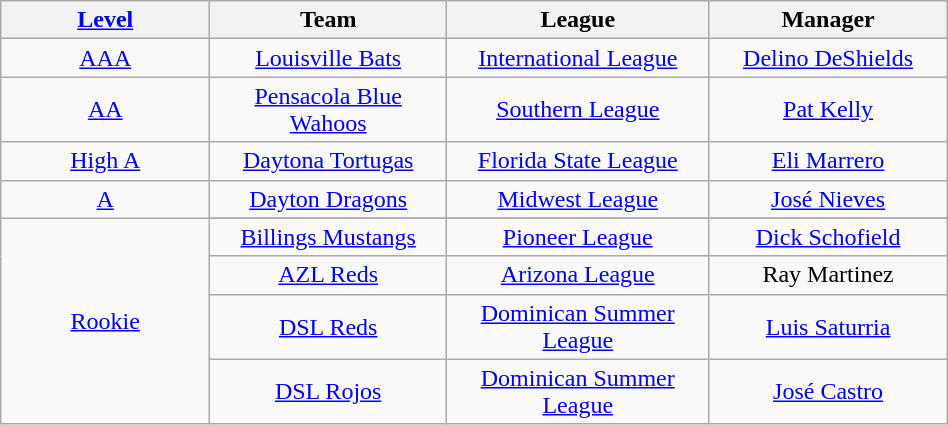<table class="wikitable" style="width:50%; text-align:center;">
<tr>
<th style="width:5%;"><a href='#'>Level</a></th>
<th style="width:5%;">Team</th>
<th style="width:5%;">League</th>
<th style="width:5%;">Manager</th>
</tr>
<tr>
<td><a href='#'>AAA</a></td>
<td><a href='#'>Louisville Bats</a></td>
<td><a href='#'>International League</a></td>
<td><a href='#'>Delino DeShields</a></td>
</tr>
<tr>
<td><a href='#'>AA</a></td>
<td><a href='#'>Pensacola Blue Wahoos</a></td>
<td><a href='#'>Southern League</a></td>
<td><a href='#'>Pat Kelly</a></td>
</tr>
<tr>
<td><a href='#'>High A</a></td>
<td><a href='#'>Daytona Tortugas</a></td>
<td><a href='#'>Florida State League</a></td>
<td><a href='#'>Eli Marrero</a></td>
</tr>
<tr>
<td><a href='#'>A</a></td>
<td><a href='#'>Dayton Dragons</a></td>
<td><a href='#'>Midwest League</a></td>
<td><a href='#'>José Nieves</a></td>
</tr>
<tr>
<td rowspan=5><a href='#'>Rookie</a></td>
</tr>
<tr>
<td><a href='#'>Billings Mustangs</a></td>
<td><a href='#'>Pioneer League</a></td>
<td><a href='#'>Dick Schofield</a></td>
</tr>
<tr>
<td><a href='#'>AZL Reds</a></td>
<td><a href='#'>Arizona League</a></td>
<td>Ray Martinez</td>
</tr>
<tr>
<td><a href='#'>DSL Reds</a></td>
<td><a href='#'>Dominican Summer League</a></td>
<td><a href='#'>Luis Saturria</a></td>
</tr>
<tr>
<td><a href='#'>DSL Rojos</a></td>
<td><a href='#'>Dominican Summer League</a></td>
<td><a href='#'>José Castro</a></td>
</tr>
</table>
